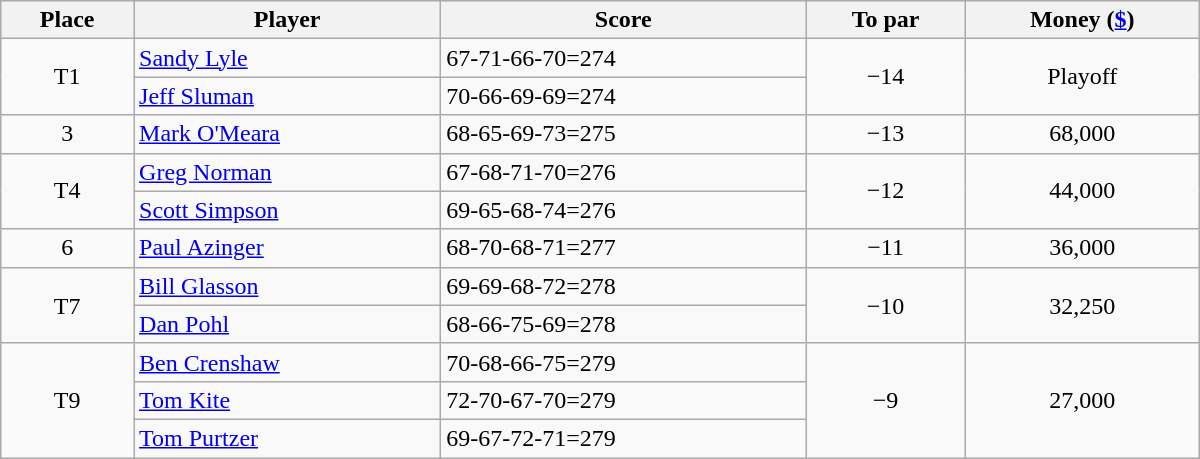<table class="wikitable" style="width:50em;margin-bottom:0;">
<tr>
<th>Place</th>
<th>Player</th>
<th>Score</th>
<th>To par</th>
<th>Money (<a href='#'>$</a>)</th>
</tr>
<tr>
<td rowspan=2 align=center>T1</td>
<td> <a href='#'>Sandy Lyle</a></td>
<td>67-71-66-70=274</td>
<td rowspan=2 align=center>−14</td>
<td rowspan=2 align=center>Playoff</td>
</tr>
<tr>
<td> <a href='#'>Jeff Sluman</a></td>
<td>70-66-69-69=274</td>
</tr>
<tr>
<td align=center>3</td>
<td> <a href='#'>Mark O'Meara</a></td>
<td>68-65-69-73=275</td>
<td align=center>−13</td>
<td align=center>68,000</td>
</tr>
<tr>
<td rowspan=2 align=center>T4</td>
<td> <a href='#'>Greg Norman</a></td>
<td>67-68-71-70=276</td>
<td rowspan=2 align=center>−12</td>
<td rowspan=2 align=center>44,000</td>
</tr>
<tr>
<td> <a href='#'>Scott Simpson</a></td>
<td>69-65-68-74=276</td>
</tr>
<tr>
<td align=center>6</td>
<td> <a href='#'>Paul Azinger</a></td>
<td>68-70-68-71=277</td>
<td align=center>−11</td>
<td align=center>36,000</td>
</tr>
<tr>
<td rowspan=2 align=center>T7</td>
<td> <a href='#'>Bill Glasson</a></td>
<td>69-69-68-72=278</td>
<td rowspan=2 align=center>−10</td>
<td rowspan=2 align=center>32,250</td>
</tr>
<tr>
<td> <a href='#'>Dan Pohl</a></td>
<td>68-66-75-69=278</td>
</tr>
<tr>
<td rowspan=3 align=center>T9</td>
<td> <a href='#'>Ben Crenshaw</a></td>
<td>70-68-66-75=279</td>
<td rowspan=3 align=center>−9</td>
<td rowspan=3 align=center>27,000</td>
</tr>
<tr>
<td> <a href='#'>Tom Kite</a></td>
<td>72-70-67-70=279</td>
</tr>
<tr>
<td> <a href='#'>Tom Purtzer</a></td>
<td>69-67-72-71=279</td>
</tr>
</table>
